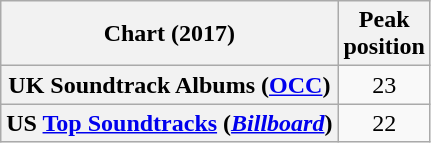<table class="wikitable sortable plainrowheaders" style="text-align:center">
<tr>
<th scope="col">Chart (2017)</th>
<th scope="col">Peak<br>position</th>
</tr>
<tr>
<th scope="row">UK Soundtrack Albums (<a href='#'>OCC</a>)</th>
<td>23</td>
</tr>
<tr>
<th scope="row">US <a href='#'>Top Soundtracks</a> (<em><a href='#'>Billboard</a></em>)</th>
<td>22</td>
</tr>
</table>
